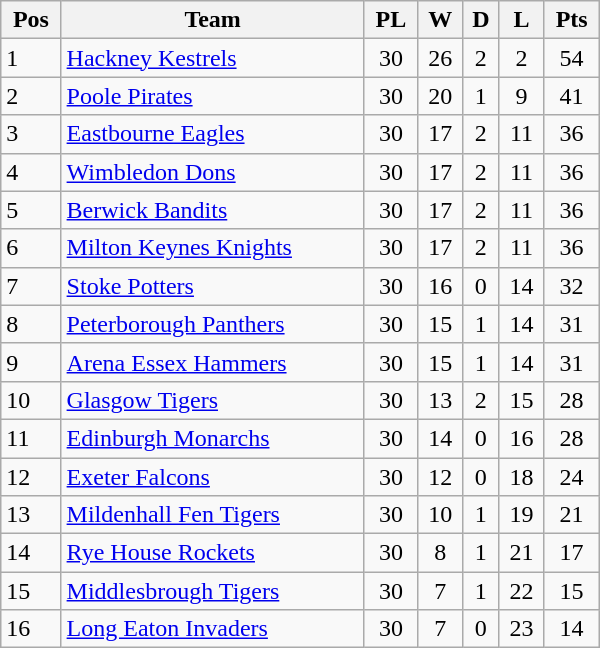<table class=wikitable width="400">
<tr>
<th>Pos</th>
<th>Team</th>
<th>PL</th>
<th>W</th>
<th>D</th>
<th>L</th>
<th>Pts</th>
</tr>
<tr>
<td>1</td>
<td><a href='#'>Hackney Kestrels</a></td>
<td align="center">30</td>
<td align="center">26</td>
<td align="center">2</td>
<td align="center">2</td>
<td align="center">54</td>
</tr>
<tr>
<td>2</td>
<td><a href='#'>Poole Pirates</a></td>
<td align="center">30</td>
<td align="center">20</td>
<td align="center">1</td>
<td align="center">9</td>
<td align="center">41</td>
</tr>
<tr>
<td>3</td>
<td><a href='#'>Eastbourne Eagles</a></td>
<td align="center">30</td>
<td align="center">17</td>
<td align="center">2</td>
<td align="center">11</td>
<td align="center">36</td>
</tr>
<tr>
<td>4</td>
<td><a href='#'>Wimbledon Dons</a></td>
<td align="center">30</td>
<td align="center">17</td>
<td align="center">2</td>
<td align="center">11</td>
<td align="center">36</td>
</tr>
<tr>
<td>5</td>
<td><a href='#'>Berwick Bandits</a></td>
<td align="center">30</td>
<td align="center">17</td>
<td align="center">2</td>
<td align="center">11</td>
<td align="center">36</td>
</tr>
<tr>
<td>6</td>
<td><a href='#'>Milton Keynes Knights</a></td>
<td align="center">30</td>
<td align="center">17</td>
<td align="center">2</td>
<td align="center">11</td>
<td align="center">36</td>
</tr>
<tr>
<td>7</td>
<td><a href='#'>Stoke Potters</a></td>
<td align="center">30</td>
<td align="center">16</td>
<td align="center">0</td>
<td align="center">14</td>
<td align="center">32</td>
</tr>
<tr>
<td>8</td>
<td><a href='#'>Peterborough Panthers</a></td>
<td align="center">30</td>
<td align="center">15</td>
<td align="center">1</td>
<td align="center">14</td>
<td align="center">31</td>
</tr>
<tr>
<td>9</td>
<td><a href='#'>Arena Essex Hammers</a></td>
<td align="center">30</td>
<td align="center">15</td>
<td align="center">1</td>
<td align="center">14</td>
<td align="center">31</td>
</tr>
<tr>
<td>10</td>
<td><a href='#'>Glasgow Tigers</a></td>
<td align="center">30</td>
<td align="center">13</td>
<td align="center">2</td>
<td align="center">15</td>
<td align="center">28</td>
</tr>
<tr>
<td>11</td>
<td><a href='#'>Edinburgh Monarchs</a></td>
<td align="center">30</td>
<td align="center">14</td>
<td align="center">0</td>
<td align="center">16</td>
<td align="center">28</td>
</tr>
<tr>
<td>12</td>
<td><a href='#'>Exeter Falcons</a></td>
<td align="center">30</td>
<td align="center">12</td>
<td align="center">0</td>
<td align="center">18</td>
<td align="center">24</td>
</tr>
<tr>
<td>13</td>
<td><a href='#'>Mildenhall Fen Tigers</a></td>
<td align="center">30</td>
<td align="center">10</td>
<td align="center">1</td>
<td align="center">19</td>
<td align="center">21</td>
</tr>
<tr>
<td>14</td>
<td><a href='#'>Rye House Rockets</a></td>
<td align="center">30</td>
<td align="center">8</td>
<td align="center">1</td>
<td align="center">21</td>
<td align="center">17</td>
</tr>
<tr>
<td>15</td>
<td><a href='#'>Middlesbrough Tigers</a></td>
<td align="center">30</td>
<td align="center">7</td>
<td align="center">1</td>
<td align="center">22</td>
<td align="center">15</td>
</tr>
<tr>
<td>16</td>
<td><a href='#'>Long Eaton Invaders</a></td>
<td align="center">30</td>
<td align="center">7</td>
<td align="center">0</td>
<td align="center">23</td>
<td align="center">14</td>
</tr>
</table>
